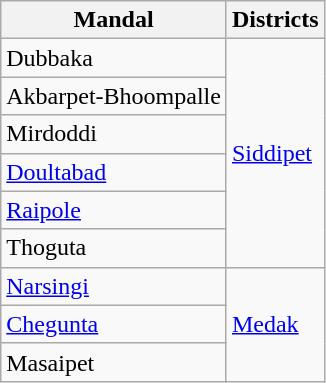<table class="wikitable sortable static-row-numbers static-row-header-hash">
<tr>
<th>Mandal</th>
<th>Districts</th>
</tr>
<tr>
<td>Dubbaka</td>
<td rowspan="6"><a href='#'>Siddipet</a></td>
</tr>
<tr>
<td>Akbarpet-Bhoompalle</td>
</tr>
<tr>
<td>Mirdoddi</td>
</tr>
<tr>
<td><a href='#'>Doultabad</a></td>
</tr>
<tr>
<td><a href='#'>Raipole</a></td>
</tr>
<tr>
<td>Thoguta</td>
</tr>
<tr>
<td><a href='#'>Narsingi</a></td>
<td rowspan="3"><a href='#'>Medak</a></td>
</tr>
<tr>
<td><a href='#'>Chegunta</a></td>
</tr>
<tr>
<td>Masaipet</td>
</tr>
</table>
